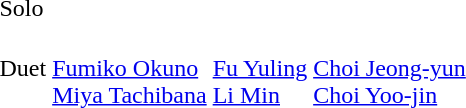<table>
<tr>
<td>Solo<br></td>
<td></td>
<td></td>
<td></td>
</tr>
<tr>
<td>Duet<br></td>
<td><br><a href='#'>Fumiko Okuno</a><br><a href='#'>Miya Tachibana</a></td>
<td><br><a href='#'>Fu Yuling</a><br><a href='#'>Li Min</a></td>
<td><br><a href='#'>Choi Jeong-yun</a><br><a href='#'>Choi Yoo-jin</a></td>
</tr>
</table>
